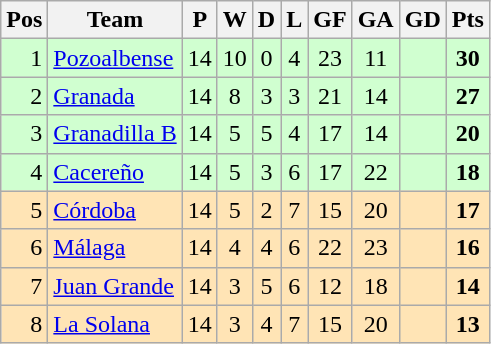<table class="wikitable sortable" style="text-align: center;">
<tr>
<th align="center">Pos</th>
<th align="center">Team</th>
<th align="center">P</th>
<th align="center">W</th>
<th align="center">D</th>
<th align="center">L</th>
<th align="center">GF</th>
<th align="center">GA</th>
<th align="center">GD</th>
<th align="center">Pts</th>
</tr>
<tr style="background:#D0FFD0;" align="center">
<td style="text-align:right;">1</td>
<td style="text-align:left;"><a href='#'>Pozoalbense</a></td>
<td>14</td>
<td>10</td>
<td>0</td>
<td>4</td>
<td>23</td>
<td>11</td>
<td></td>
<td><strong>30</strong></td>
</tr>
<tr style="background:#D0FFD0;" align="center">
<td style="text-align:right;">2</td>
<td style="text-align:left;"><a href='#'>Granada</a></td>
<td>14</td>
<td>8</td>
<td>3</td>
<td>3</td>
<td>21</td>
<td>14</td>
<td></td>
<td><strong>27</strong></td>
</tr>
<tr style="background:#D0FFD0;" align="center">
<td style="text-align:right;">3</td>
<td style="text-align:left;"><a href='#'>Granadilla B</a></td>
<td>14</td>
<td>5</td>
<td>5</td>
<td>4</td>
<td>17</td>
<td>14</td>
<td></td>
<td><strong>20</strong></td>
</tr>
<tr style="background:#D0FFD0;" align="center">
<td style="text-align:right;">4</td>
<td style="text-align:left;"><a href='#'>Cacereño</a></td>
<td>14</td>
<td>5</td>
<td>3</td>
<td>6</td>
<td>17</td>
<td>22</td>
<td></td>
<td><strong>18</strong></td>
</tr>
<tr style="background:#FFE4B5;" align="center">
<td style="text-align:right;">5</td>
<td style="text-align:left;"><a href='#'>Córdoba</a></td>
<td>14</td>
<td>5</td>
<td>2</td>
<td>7</td>
<td>15</td>
<td>20</td>
<td></td>
<td><strong>17</strong></td>
</tr>
<tr style="background:#FFE4B5;" align="center">
<td style="text-align:right;">6</td>
<td style="text-align:left;"><a href='#'>Málaga</a></td>
<td>14</td>
<td>4</td>
<td>4</td>
<td>6</td>
<td>22</td>
<td>23</td>
<td></td>
<td><strong>16</strong></td>
</tr>
<tr style="background:#FFE4B5;" align="center">
<td style="text-align:right;">7</td>
<td style="text-align:left;"><a href='#'>Juan Grande</a></td>
<td>14</td>
<td>3</td>
<td>5</td>
<td>6</td>
<td>12</td>
<td>18</td>
<td></td>
<td><strong>14</strong></td>
</tr>
<tr style="background:#FFE4B5;" align="center">
<td style="text-align:right;">8</td>
<td style="text-align:left;"><a href='#'>La Solana</a></td>
<td>14</td>
<td>3</td>
<td>4</td>
<td>7</td>
<td>15</td>
<td>20</td>
<td></td>
<td><strong>13</strong></td>
</tr>
</table>
